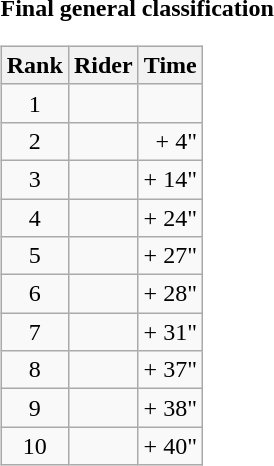<table>
<tr>
<td><strong>Final general classification</strong><br><table class="wikitable">
<tr>
<th scope="col">Rank</th>
<th scope="col">Rider</th>
<th scope="col">Time</th>
</tr>
<tr>
<td style="text-align:center;">1</td>
<td></td>
<td style="text-align:right;"></td>
</tr>
<tr>
<td style="text-align:center;">2</td>
<td></td>
<td style="text-align:right;">+ 4"</td>
</tr>
<tr>
<td style="text-align:center;">3</td>
<td></td>
<td style="text-align:right;">+ 14"</td>
</tr>
<tr>
<td style="text-align:center;">4</td>
<td></td>
<td style="text-align:right;">+ 24"</td>
</tr>
<tr>
<td style="text-align:center;">5</td>
<td></td>
<td style="text-align:right;">+ 27"</td>
</tr>
<tr>
<td style="text-align:center;">6</td>
<td></td>
<td style="text-align:right;">+ 28"</td>
</tr>
<tr>
<td style="text-align:center;">7</td>
<td></td>
<td style="text-align:right;">+ 31"</td>
</tr>
<tr>
<td style="text-align:center;">8</td>
<td></td>
<td style="text-align:right;">+ 37"</td>
</tr>
<tr>
<td style="text-align:center;">9</td>
<td></td>
<td style="text-align:right;">+ 38"</td>
</tr>
<tr>
<td style="text-align:center;">10</td>
<td></td>
<td style="text-align:right;">+ 40"</td>
</tr>
</table>
</td>
</tr>
</table>
